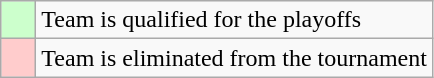<table class="wikitable">
<tr>
<td style="background:#cfc;">    </td>
<td>Team is qualified for the playoffs</td>
</tr>
<tr>
<td style="background:#fcc;">    </td>
<td>Team is eliminated from the tournament</td>
</tr>
</table>
